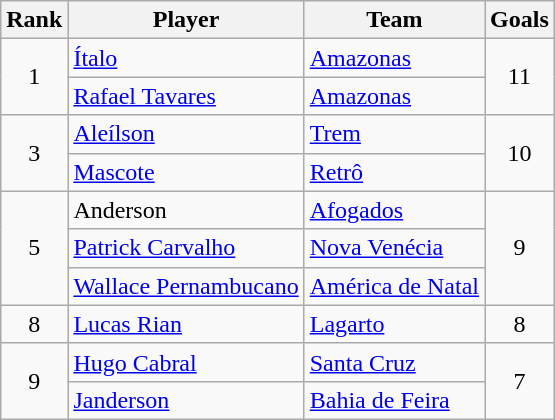<table class="wikitable" style="text-align:left">
<tr>
<th>Rank</th>
<th>Player</th>
<th>Team</th>
<th>Goals</th>
</tr>
<tr>
<td align=center rowspan=2>1</td>
<td><a href='#'>Ítalo</a></td>
<td> <a href='#'>Amazonas</a></td>
<td align=center rowspan=2>11</td>
</tr>
<tr>
<td><a href='#'>Rafael Tavares</a></td>
<td> <a href='#'>Amazonas</a></td>
</tr>
<tr>
<td align=center rowspan=2>3</td>
<td><a href='#'>Aleílson</a></td>
<td> <a href='#'>Trem</a></td>
<td align=center rowspan=2>10</td>
</tr>
<tr>
<td><a href='#'>Mascote</a></td>
<td> <a href='#'>Retrô</a></td>
</tr>
<tr>
<td align=center rowspan=3>5</td>
<td>Anderson</td>
<td> <a href='#'>Afogados</a></td>
<td align=center rowspan=3>9</td>
</tr>
<tr>
<td><a href='#'>Patrick Carvalho</a></td>
<td> <a href='#'>Nova Venécia</a></td>
</tr>
<tr>
<td><a href='#'>Wallace Pernambucano</a></td>
<td> <a href='#'>América de Natal</a></td>
</tr>
<tr>
<td align=center>8</td>
<td><a href='#'>Lucas Rian</a></td>
<td> <a href='#'>Lagarto</a></td>
<td align=center>8</td>
</tr>
<tr>
<td align=center rowspan=2>9</td>
<td><a href='#'>Hugo Cabral</a></td>
<td> <a href='#'>Santa Cruz</a></td>
<td align=center rowspan=2>7</td>
</tr>
<tr>
<td><a href='#'>Janderson</a></td>
<td> <a href='#'>Bahia de Feira</a></td>
</tr>
</table>
